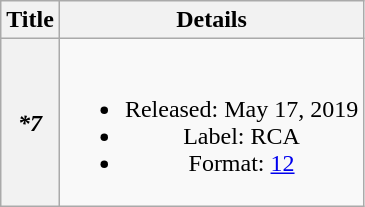<table class="wikitable plainrowheaders" style="text-align:center;">
<tr>
<th scope="col">Title</th>
<th scope="col">Details</th>
</tr>
<tr>
<th scope="row"><em>*7</em></th>
<td><br><ul><li>Released: May 17, 2019</li><li>Label: RCA</li><li>Format: <a href='#'>12</a></li></ul></td>
</tr>
</table>
